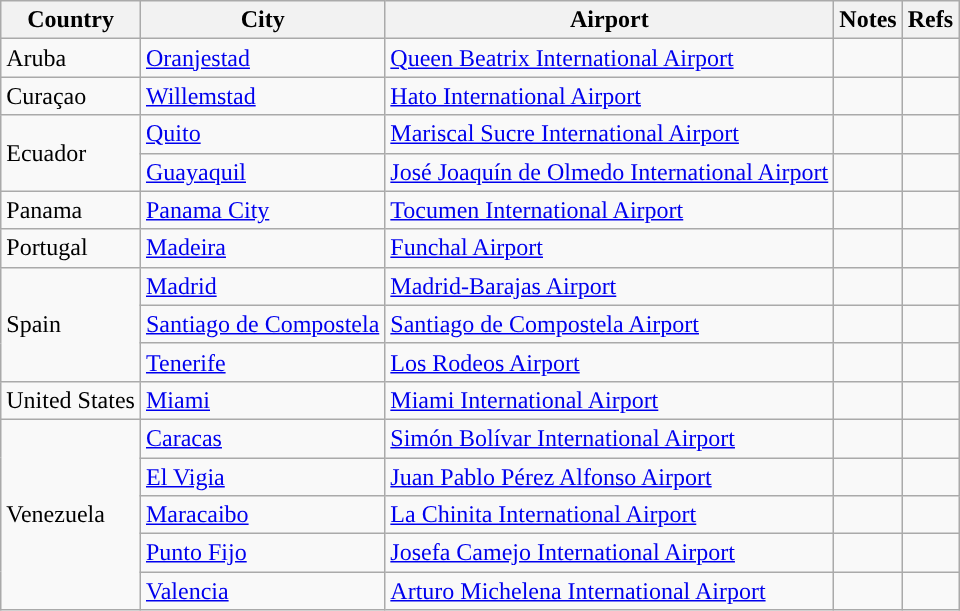<table class="sortable wikitable">
<tr>
<th>Country</th>
<th>City</th>
<th>Airport</th>
<th>Notes</th>
<th class="unsortable">Refs</th>
</tr>
<tr>
<td>Aruba</td>
<td><a href='#'>Oranjestad</a></td>
<td><a href='#'>Queen Beatrix International Airport</a></td>
<td align=center></td>
<td></td>
</tr>
<tr>
<td>Curaçao</td>
<td><a href='#'>Willemstad</a></td>
<td><a href='#'>Hato International Airport</a></td>
<td align=center></td>
<td></td>
</tr>
<tr>
<td rowspan=2>Ecuador</td>
<td><a href='#'>Quito</a></td>
<td><a href='#'>Mariscal Sucre International Airport</a></td>
<td align=center></td>
<td></td>
</tr>
<tr>
<td><a href='#'>Guayaquil</a></td>
<td><a href='#'>José Joaquín de Olmedo International Airport</a></td>
<td align=center></td>
<td></td>
</tr>
<tr>
<td>Panama</td>
<td><a href='#'>Panama City</a></td>
<td><a href='#'>Tocumen International Airport</a></td>
<td></td>
<td></td>
</tr>
<tr>
<td>Portugal</td>
<td><a href='#'>Madeira</a></td>
<td><a href='#'>Funchal Airport</a></td>
<td align=center></td>
<td></td>
</tr>
<tr>
<td rowspan=3>Spain</td>
<td><a href='#'>Madrid</a></td>
<td><a href='#'>Madrid-Barajas Airport</a></td>
<td></td>
<td></td>
</tr>
<tr>
<td><a href='#'>Santiago de Compostela</a></td>
<td><a href='#'>Santiago de Compostela Airport</a></td>
<td></td>
<td></td>
</tr>
<tr>
<td><a href='#'>Tenerife</a></td>
<td><a href='#'>Los Rodeos Airport</a></td>
<td></td>
<td></td>
</tr>
<tr>
<td>United States</td>
<td><a href='#'>Miami</a></td>
<td><a href='#'>Miami International Airport</a></td>
<td align=center></td>
<td></td>
</tr>
<tr>
<td rowspan=5>Venezuela</td>
<td><a href='#'>Caracas</a></td>
<td><a href='#'>Simón Bolívar International Airport</a></td>
<td></td>
<td></td>
</tr>
<tr>
<td><a href='#'>El Vigia</a></td>
<td><a href='#'>Juan Pablo Pérez Alfonso Airport</a></td>
<td align=center></td>
<td></td>
</tr>
<tr>
<td><a href='#'>Maracaibo</a></td>
<td><a href='#'>La Chinita International Airport</a></td>
<td align=center></td>
<td></td>
</tr>
<tr>
<td><a href='#'>Punto Fijo</a></td>
<td><a href='#'>Josefa Camejo International Airport</a></td>
<td align=center></td>
<td></td>
</tr>
<tr>
<td><a href='#'>Valencia</a></td>
<td><a href='#'>Arturo Michelena International Airport</a></td>
<td align=center></td>
<td></td>
</tr>
</table>
